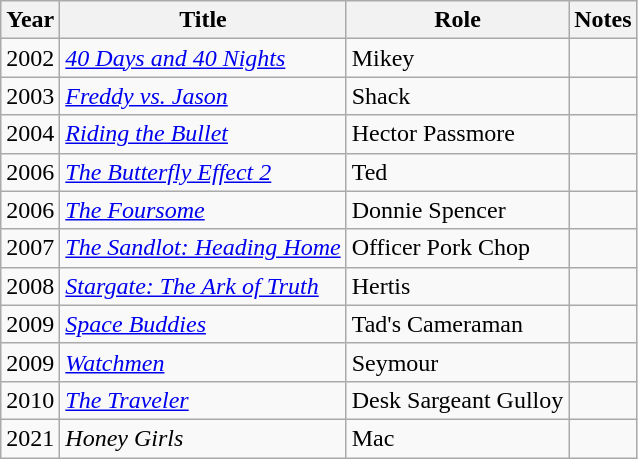<table class="wikitable sortable">
<tr>
<th>Year</th>
<th>Title</th>
<th>Role</th>
<th class="unsortable">Notes</th>
</tr>
<tr>
<td>2002</td>
<td><em><a href='#'>40 Days and 40 Nights</a></em></td>
<td>Mikey</td>
<td></td>
</tr>
<tr>
<td>2003</td>
<td><em><a href='#'>Freddy vs. Jason</a></em></td>
<td>Shack</td>
<td></td>
</tr>
<tr>
<td>2004</td>
<td><a href='#'><em>Riding the Bullet</em></a></td>
<td>Hector Passmore</td>
<td></td>
</tr>
<tr>
<td>2006</td>
<td data-sort-value="Butterfly Effect 2, The"><em><a href='#'>The Butterfly Effect 2</a></em></td>
<td>Ted</td>
<td></td>
</tr>
<tr>
<td>2006</td>
<td data-sort-value="Foursome, The"><em><a href='#'>The Foursome</a></em></td>
<td>Donnie Spencer</td>
<td></td>
</tr>
<tr>
<td>2007</td>
<td data-sort-value="Sandlot: Heading Home, The"><em><a href='#'>The Sandlot: Heading Home</a></em></td>
<td>Officer Pork Chop</td>
<td></td>
</tr>
<tr>
<td>2008</td>
<td><em><a href='#'>Stargate: The Ark of Truth</a></em></td>
<td>Hertis</td>
<td></td>
</tr>
<tr>
<td>2009</td>
<td><em><a href='#'>Space Buddies</a></em></td>
<td>Tad's Cameraman</td>
<td></td>
</tr>
<tr>
<td>2009</td>
<td><a href='#'><em>Watchmen</em></a></td>
<td>Seymour</td>
<td></td>
</tr>
<tr>
<td>2010</td>
<td data-sort-value="Traveler, The"><a href='#'><em>The Traveler</em></a></td>
<td>Desk Sargeant Gulloy</td>
<td></td>
</tr>
<tr>
<td>2021</td>
<td><em>Honey Girls</em></td>
<td>Mac</td>
<td></td>
</tr>
</table>
